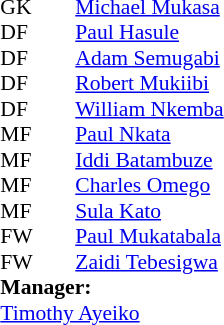<table cellspacing="0" cellpadding="0" style="font-size:90%; margin:0.2em auto;">
<tr>
<th width="25"></th>
<th width="25"></th>
</tr>
<tr>
<td>GK</td>
<td></td>
<td> <a href='#'>Michael Mukasa</a></td>
</tr>
<tr>
<td>DF</td>
<td></td>
<td> <a href='#'>Paul Hasule</a></td>
</tr>
<tr>
<td>DF</td>
<td></td>
<td> <a href='#'>Adam Semugabi</a></td>
</tr>
<tr>
<td>DF</td>
<td></td>
<td> <a href='#'>Robert Mukiibi</a></td>
</tr>
<tr>
<td>DF</td>
<td></td>
<td> <a href='#'>William Nkemba</a></td>
</tr>
<tr>
<td>MF</td>
<td></td>
<td> <a href='#'>Paul Nkata</a></td>
</tr>
<tr>
<td>MF</td>
<td></td>
<td> <a href='#'>Iddi Batambuze</a></td>
</tr>
<tr>
<td>MF</td>
<td></td>
<td> <a href='#'>Charles Omego</a></td>
</tr>
<tr>
<td>MF</td>
<td></td>
<td> <a href='#'>Sula Kato</a></td>
</tr>
<tr>
<td>FW</td>
<td></td>
<td> <a href='#'>Paul Mukatabala</a></td>
</tr>
<tr>
<td>FW</td>
<td></td>
<td> <a href='#'>Zaidi Tebesigwa</a></td>
</tr>
<tr>
<td colspan=3><strong>Manager:</strong></td>
</tr>
<tr>
<td colspan=4> <a href='#'>Timothy Ayeiko</a></td>
</tr>
</table>
